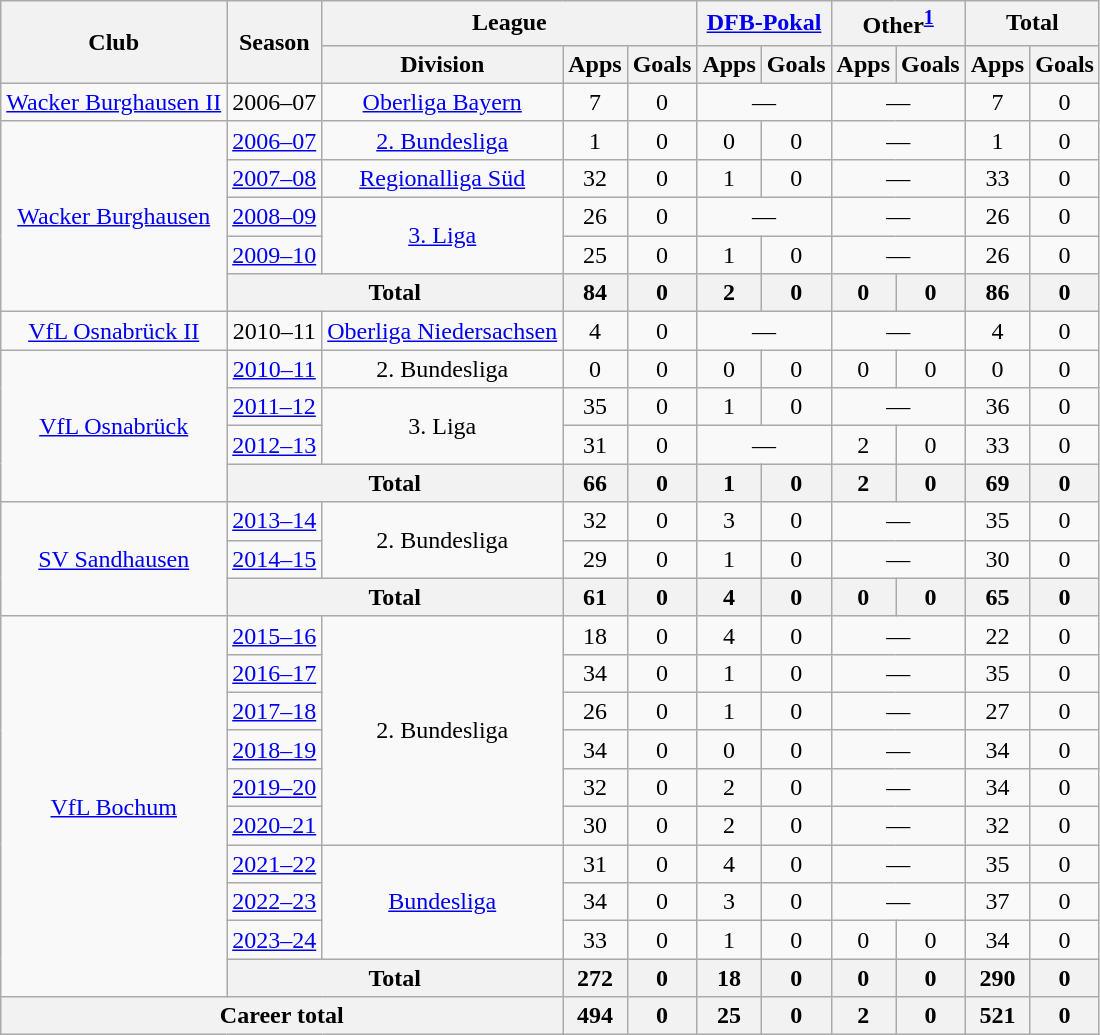<table class="wikitable" style="text-align:center">
<tr>
<th rowspan="2">Club</th>
<th rowspan="2">Season</th>
<th colspan="3">League</th>
<th colspan="2"><a href='#'>DFB-Pokal</a></th>
<th colspan="2">Other<sup><a href='#'>1</a></sup></th>
<th colspan="2">Total</th>
</tr>
<tr>
<th>Division</th>
<th>Apps</th>
<th>Goals</th>
<th>Apps</th>
<th>Goals</th>
<th>Apps</th>
<th>Goals</th>
<th>Apps</th>
<th>Goals</th>
</tr>
<tr>
<td><a href='#'>Wacker Burghausen II</a></td>
<td>2006–07</td>
<td><a href='#'>Oberliga Bayern</a></td>
<td>7</td>
<td>0</td>
<td colspan="2">—</td>
<td colspan="2">—</td>
<td>7</td>
<td>0</td>
</tr>
<tr>
<td rowspan="5"><a href='#'>Wacker Burghausen</a></td>
<td><a href='#'>2006–07</a></td>
<td><a href='#'>2. Bundesliga</a></td>
<td>1</td>
<td>0</td>
<td>0</td>
<td>0</td>
<td colspan="2">—</td>
<td>1</td>
<td>0</td>
</tr>
<tr>
<td><a href='#'>2007–08</a></td>
<td><a href='#'>Regionalliga Süd</a></td>
<td>32</td>
<td>0</td>
<td>1</td>
<td>0</td>
<td colspan="2">—</td>
<td>33</td>
<td>0</td>
</tr>
<tr>
<td><a href='#'>2008–09</a></td>
<td rowspan="2"><a href='#'>3. Liga</a></td>
<td>26</td>
<td>0</td>
<td colspan="2">—</td>
<td colspan="2">—</td>
<td>26</td>
<td>0</td>
</tr>
<tr>
<td><a href='#'>2009–10</a></td>
<td>25</td>
<td>0</td>
<td>1</td>
<td>0</td>
<td colspan="2">—</td>
<td>26</td>
<td>0</td>
</tr>
<tr>
<th colspan="2">Total</th>
<th>84</th>
<th>0</th>
<th>2</th>
<th>0</th>
<th>0</th>
<th>0</th>
<th>86</th>
<th>0</th>
</tr>
<tr>
<td><a href='#'>VfL Osnabrück II</a></td>
<td>2010–11</td>
<td><a href='#'>Oberliga Niedersachsen</a></td>
<td>4</td>
<td>0</td>
<td colspan="2">—</td>
<td colspan="2">—</td>
<td>4</td>
<td>0</td>
</tr>
<tr>
<td rowspan="4"><a href='#'>VfL Osnabrück</a></td>
<td><a href='#'>2010–11</a></td>
<td>2. Bundesliga</td>
<td>0</td>
<td>0</td>
<td>0</td>
<td>0</td>
<td>0</td>
<td>0</td>
<td>0</td>
<td>0</td>
</tr>
<tr>
<td><a href='#'>2011–12</a></td>
<td rowspan="2">3. Liga</td>
<td>35</td>
<td>0</td>
<td>1</td>
<td>0</td>
<td colspan="2">—</td>
<td>36</td>
<td>0</td>
</tr>
<tr>
<td><a href='#'>2012–13</a></td>
<td>31</td>
<td>0</td>
<td colspan="2">—</td>
<td>2</td>
<td>0</td>
<td>33</td>
<td>0</td>
</tr>
<tr>
<th colspan="2">Total</th>
<th>66</th>
<th>0</th>
<th>1</th>
<th>0</th>
<th>2</th>
<th>0</th>
<th>69</th>
<th>0</th>
</tr>
<tr>
<td rowspan="3"><a href='#'>SV Sandhausen</a></td>
<td><a href='#'>2013–14</a></td>
<td rowspan="2">2. Bundesliga</td>
<td>32</td>
<td>0</td>
<td>3</td>
<td>0</td>
<td colspan="2">—</td>
<td>35</td>
<td>0</td>
</tr>
<tr>
<td><a href='#'>2014–15</a></td>
<td>29</td>
<td>0</td>
<td>1</td>
<td>0</td>
<td colspan="2">—</td>
<td>30</td>
<td>0</td>
</tr>
<tr>
<th colspan="2">Total</th>
<th>61</th>
<th>0</th>
<th>4</th>
<th>0</th>
<th>0</th>
<th>0</th>
<th>65</th>
<th>0</th>
</tr>
<tr>
<td rowspan="10"><a href='#'>VfL Bochum</a></td>
<td><a href='#'>2015–16</a></td>
<td rowspan="6">2. Bundesliga</td>
<td>18</td>
<td>0</td>
<td>4</td>
<td>0</td>
<td colspan="2">—</td>
<td>22</td>
<td>0</td>
</tr>
<tr>
<td><a href='#'>2016–17</a></td>
<td>34</td>
<td>0</td>
<td>1</td>
<td>0</td>
<td colspan="2">—</td>
<td>35</td>
<td>0</td>
</tr>
<tr>
<td><a href='#'>2017–18</a></td>
<td>26</td>
<td>0</td>
<td>1</td>
<td>0</td>
<td colspan="2">—</td>
<td>27</td>
<td>0</td>
</tr>
<tr>
<td><a href='#'>2018–19</a></td>
<td>34</td>
<td>0</td>
<td>0</td>
<td>0</td>
<td colspan="2">—</td>
<td>34</td>
<td>0</td>
</tr>
<tr>
<td><a href='#'>2019–20</a></td>
<td>32</td>
<td>0</td>
<td>2</td>
<td>0</td>
<td colspan="2">—</td>
<td>34</td>
<td>0</td>
</tr>
<tr>
<td><a href='#'>2020–21</a></td>
<td>30</td>
<td>0</td>
<td>2</td>
<td>0</td>
<td colspan="2">—</td>
<td>32</td>
<td>0</td>
</tr>
<tr>
<td><a href='#'>2021–22</a></td>
<td rowspan="3"><a href='#'>Bundesliga</a></td>
<td>31</td>
<td>0</td>
<td>4</td>
<td>0</td>
<td colspan="2">—</td>
<td>35</td>
<td>0</td>
</tr>
<tr>
<td><a href='#'>2022–23</a></td>
<td>34</td>
<td>0</td>
<td>3</td>
<td>0</td>
<td colspan="2">—</td>
<td>37</td>
<td>0</td>
</tr>
<tr>
<td><a href='#'>2023–24</a></td>
<td>33</td>
<td>0</td>
<td>1</td>
<td>0</td>
<td>0</td>
<td>0</td>
<td>34</td>
<td>0</td>
</tr>
<tr>
<th colspan="2">Total</th>
<th>272</th>
<th>0</th>
<th>18</th>
<th>0</th>
<th>0</th>
<th>0</th>
<th>290</th>
<th>0</th>
</tr>
<tr>
<th colspan="3">Career total</th>
<th>494</th>
<th>0</th>
<th>25</th>
<th>0</th>
<th>2</th>
<th>0</th>
<th>521</th>
<th>0</th>
</tr>
</table>
